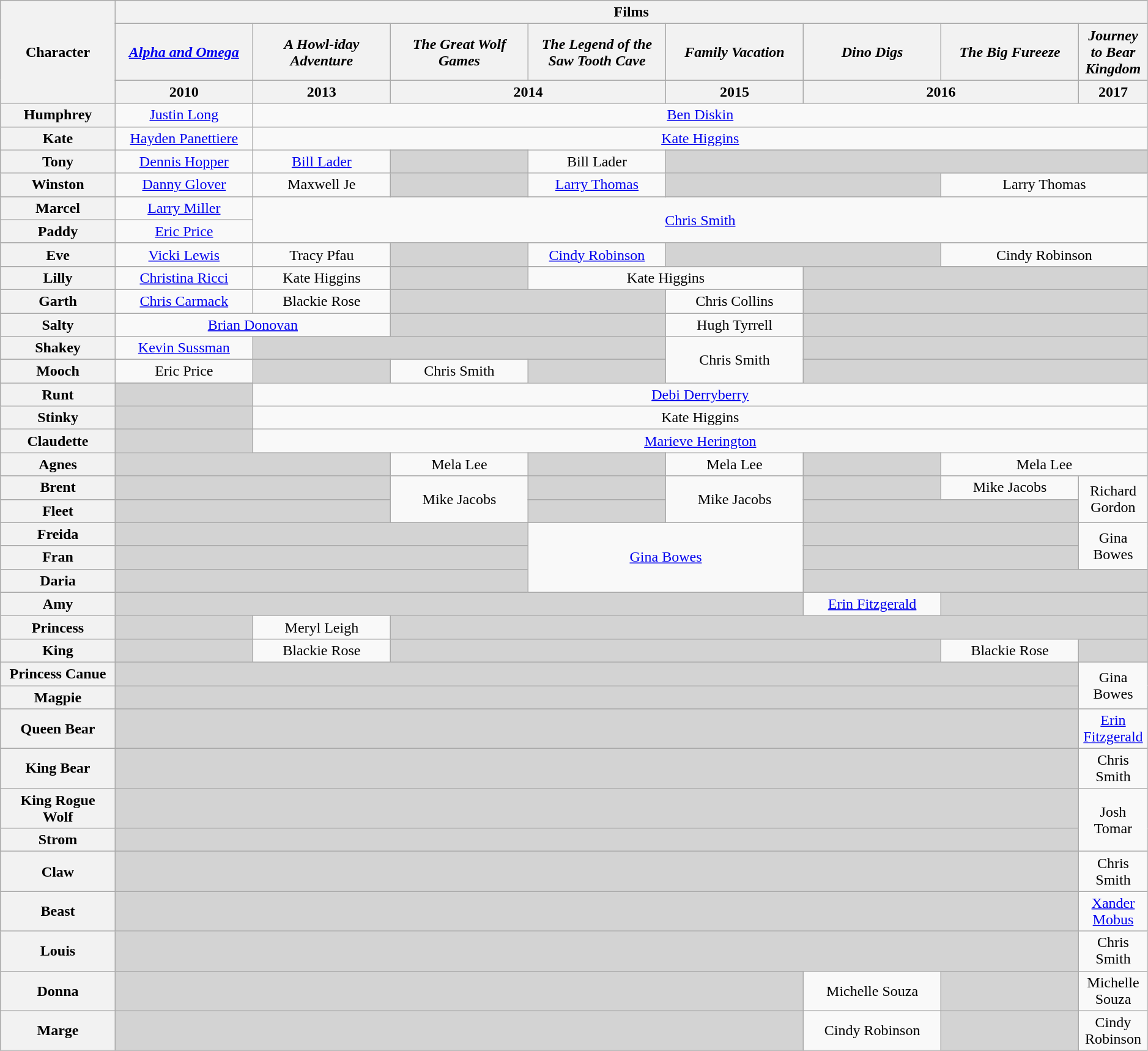<table class="wikitable"  style="text-align:center; width:99%;">
<tr>
<th rowspan="3" width="10%">Character</th>
<th colspan="9">Films</th>
</tr>
<tr>
<th style="text-align:center" width="12%"><em><a href='#'>Alpha and Omega</a></em></th>
<th style="text-align:center" width="12%"><em>A Howl-iday Adventure</em></th>
<th style="text-align:center" width="12%"><em>The Great Wolf Games</em></th>
<th style="text-align:center" width="12%"><em>The Legend of the Saw Tooth Cave</em></th>
<th style="text-align:center" width="12%"><em>Family Vacation</em></th>
<th style="text-align:center" width="12%"><em>Dino Digs</em></th>
<th style="text-align:center" width="12%"><em>The Big Fureeze</em></th>
<th style="text-align:center" width="12%"><em>Journey to Bear Kingdom</em></th>
</tr>
<tr style="text-align:center">
<th>2010</th>
<th>2013</th>
<th colspan="2">2014</th>
<th>2015</th>
<th colspan="2">2016</th>
<th>2017</th>
</tr>
<tr>
<th>Humphrey</th>
<td><a href='#'>Justin Long</a></td>
<td colspan="7"><a href='#'>Ben Diskin</a></td>
</tr>
<tr>
<th>Kate</th>
<td><a href='#'>Hayden Panettiere</a></td>
<td colspan="7"><a href='#'>Kate Higgins</a></td>
</tr>
<tr>
<th>Tony</th>
<td><a href='#'>Dennis Hopper</a></td>
<td><a href='#'>Bill Lader</a></td>
<td style="background:lightgrey;"></td>
<td>Bill Lader</td>
<td colspan="6" style="background:lightgrey;"></td>
</tr>
<tr>
<th>Winston</th>
<td><a href='#'>Danny Glover</a></td>
<td>Maxwell Je</td>
<td style="background:lightgrey;"></td>
<td><a href='#'>Larry Thomas</a></td>
<td colspan="2" style="background:lightgrey;"></td>
<td colspan="2">Larry Thomas</td>
</tr>
<tr>
<th>Marcel</th>
<td><a href='#'>Larry Miller</a></td>
<td rowspan="2" colspan="7"><a href='#'>Chris Smith</a></td>
</tr>
<tr>
<th>Paddy</th>
<td><a href='#'>Eric Price</a></td>
</tr>
<tr>
<th>Eve</th>
<td><a href='#'>Vicki Lewis</a></td>
<td>Tracy Pfau</td>
<td style="background:lightgrey;"></td>
<td><a href='#'>Cindy Robinson</a></td>
<td colspan="2" style="background:lightgrey;"></td>
<td colspan="2">Cindy Robinson</td>
</tr>
<tr>
<th>Lilly</th>
<td><a href='#'>Christina Ricci</a></td>
<td>Kate Higgins</td>
<td style="background:lightgrey;"></td>
<td colspan="2">Kate Higgins</td>
<td colspan="4" style="background:lightgrey;"></td>
</tr>
<tr>
<th>Garth</th>
<td><a href='#'>Chris Carmack</a></td>
<td>Blackie Rose</td>
<td colspan="2" style="background:lightgrey;"></td>
<td>Chris Collins</td>
<td colspan="4" style="background:lightgrey;"></td>
</tr>
<tr>
<th>Salty</th>
<td colspan="2"><a href='#'>Brian Donovan</a></td>
<td colspan="2" style="background:lightgrey;"></td>
<td>Hugh Tyrrell</td>
<td colspan="4" style="background:lightgrey;"></td>
</tr>
<tr>
<th>Shakey</th>
<td><a href='#'>Kevin Sussman</a></td>
<td colspan="3" style="background:lightgrey;"></td>
<td rowspan="2">Chris Smith</td>
<td colspan="4" style="background:lightgrey;"></td>
</tr>
<tr>
<th>Mooch</th>
<td>Eric Price</td>
<td style="background:lightgrey;"></td>
<td>Chris Smith</td>
<td style="background:lightgrey;"></td>
<td colspan="4" style="background:lightgrey;"></td>
</tr>
<tr>
<th>Runt</th>
<td style="background:lightgrey;"></td>
<td colspan="7"><a href='#'>Debi Derryberry</a><br></td>
</tr>
<tr>
<th>Stinky</th>
<td style="background:lightgrey;"></td>
<td colspan="7">Kate Higgins</td>
</tr>
<tr>
<th>Claudette</th>
<td style="background:lightgrey;"></td>
<td colspan="7"><a href='#'>Marieve Herington</a><br></td>
</tr>
<tr>
<th>Agnes</th>
<td colspan="2" style="background:lightgrey;"></td>
<td>Mela Lee</td>
<td style="background:lightgrey;"></td>
<td>Mela Lee</td>
<td style="background:lightgrey;"></td>
<td colspan="2">Mela Lee</td>
</tr>
<tr>
<th>Brent</th>
<td colspan="2" style="background:lightgrey;"></td>
<td rowspan="2">Mike Jacobs</td>
<td style="background:lightgrey;"></td>
<td rowspan="2">Mike Jacobs</td>
<td style="background:lightgrey;"></td>
<td>Mike Jacobs</td>
<td rowspan="2">Richard Gordon</td>
</tr>
<tr>
<th>Fleet</th>
<td colspan="2" style="background:lightgrey;"></td>
<td style="background:lightgrey;"></td>
<td colspan="2" style="background:lightgrey;"></td>
</tr>
<tr>
<th>Freida</th>
<td colspan="3" style="background:lightgrey;"></td>
<td rowspan="3" colspan="2"><a href='#'>Gina Bowes</a></td>
<td colspan="2" style="background:lightgrey;"></td>
<td rowspan="2">Gina Bowes</td>
</tr>
<tr>
<th>Fran</th>
<td colspan="3" style="background:lightgrey;"></td>
<td colspan="2" style="background:lightgrey;"></td>
</tr>
<tr>
<th>Daria</th>
<td colspan="3" style="background:lightgrey;"></td>
<td colspan="3" style="background:lightgrey;"></td>
</tr>
<tr>
<th>Amy</th>
<td colspan="5" style="background:lightgrey;"></td>
<td><a href='#'>Erin Fitzgerald</a></td>
<td colspan="2" style="background:lightgrey;"></td>
</tr>
<tr>
<th>Princess</th>
<td style="background:lightgrey;"></td>
<td>Meryl Leigh</td>
<td colspan="6" style="background:lightgrey;"></td>
</tr>
<tr>
<th>King</th>
<td style="background:lightgrey;"></td>
<td>Blackie Rose</td>
<td colspan="4" style="background:lightgrey;"></td>
<td>Blackie Rose</td>
<td style="background:lightgrey;"></td>
</tr>
<tr>
<th>Princess Canue</th>
<td colspan="7" style="background:lightgrey;"></td>
<td rowspan="2">Gina Bowes</td>
</tr>
<tr>
<th>Magpie</th>
<td colspan="7" style="background:lightgrey;"></td>
</tr>
<tr>
<th>Queen Bear</th>
<td colspan="7" style="background:lightgrey;"></td>
<td><a href='#'>Erin Fitzgerald</a></td>
</tr>
<tr>
<th>King Bear</th>
<td colspan="7" style="background:lightgrey;"></td>
<td>Chris Smith</td>
</tr>
<tr>
<th>King Rogue Wolf</th>
<td colspan="7" style="background:lightgrey;"></td>
<td rowspan="2">Josh Tomar</td>
</tr>
<tr>
<th>Strom</th>
<td colspan="7" style="background:lightgrey;"></td>
</tr>
<tr>
<th>Claw</th>
<td colspan="7" style="background:lightgrey;"></td>
<td>Chris Smith</td>
</tr>
<tr>
<th>Beast</th>
<td colspan="7" style="background:lightgrey;"></td>
<td><a href='#'>Xander Mobus</a></td>
</tr>
<tr>
<th>Louis</th>
<td colspan="7" style="background:lightgrey;"></td>
<td>Chris Smith</td>
</tr>
<tr>
<th>Donna</th>
<td colspan="5" style="background:lightgrey;"></td>
<td>Michelle Souza</td>
<td style="background:lightgrey;"></td>
<td>Michelle Souza</td>
</tr>
<tr>
<th>Marge</th>
<td colspan="5" style="background:lightgrey;"></td>
<td>Cindy Robinson</td>
<td style="background:lightgrey;"></td>
<td>Cindy Robinson</td>
</tr>
</table>
